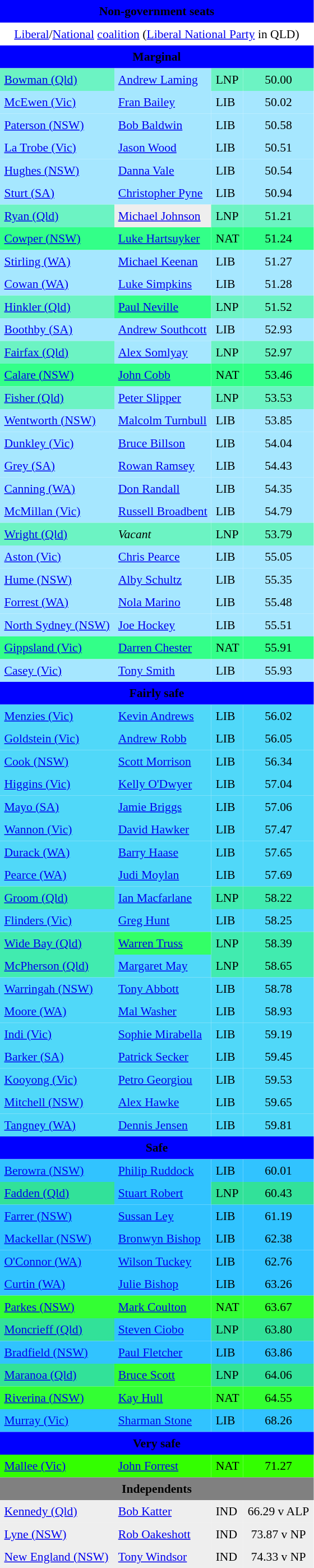<table class="toccolours" align="left" cellpadding="5" cellspacing="0" style="margin-right: .5em; margin-top: .4em;font-size: 90%;">
<tr>
<td colspan=4 align="center" bgcolor="blue"><span><strong>Non-government seats</strong></span></td>
</tr>
<tr>
<td style="background-color:white" colspan=4 align="center"><a href='#'>Liberal</a>/<a href='#'>National</a> <a href='#'>coalition</a> (<a href='#'>Liberal National Party</a> in QLD)</td>
</tr>
<tr>
<td colspan=4 align="center" bgcolor="blue"><span><strong>Marginal</strong></span></td>
</tr>
<tr>
<td align="left" bgcolor="6CF3C3"><a href='#'>Bowman (Qld)</a></td>
<td align="left" bgcolor="A6E7FF"><a href='#'>Andrew Laming</a></td>
<td align="left" bgcolor="6CF3C3">LNP</td>
<td align="center" bgcolor="6CF3C3">50.00</td>
</tr>
<tr>
<td align="left" bgcolor="A6E7FF"><a href='#'>McEwen (Vic)</a></td>
<td align="left" bgcolor="A6E7FF"><a href='#'>Fran Bailey</a></td>
<td align="left" bgcolor="A6E7FF">LIB</td>
<td align="center" bgcolor="A6E7FF">50.02</td>
</tr>
<tr>
<td align="left" bgcolor="A6E7FF"><a href='#'>Paterson (NSW)</a></td>
<td align="left" bgcolor="A6E7FF"><a href='#'>Bob Baldwin</a></td>
<td align="left" bgcolor="A6E7FF">LIB</td>
<td align="center" bgcolor="A6E7FF">50.58</td>
</tr>
<tr>
<td align="left" bgcolor="A6E7FF"><a href='#'>La Trobe (Vic)</a></td>
<td align="left" bgcolor="A6E7FF"><a href='#'>Jason Wood</a></td>
<td align="left" bgcolor="A6E7FF">LIB</td>
<td align="center" bgcolor="A6E7FF">50.51</td>
</tr>
<tr>
<td align="left" bgcolor="A6E7FF"><a href='#'>Hughes (NSW)</a></td>
<td align="left" bgcolor="A6E7FF"><a href='#'>Danna Vale</a></td>
<td align="left" bgcolor="A6E7FF">LIB</td>
<td align="center" bgcolor="A6E7FF">50.54</td>
</tr>
<tr>
<td align="left" bgcolor="A6E7FF"><a href='#'>Sturt (SA)</a></td>
<td align="left" bgcolor="A6E7FF"><a href='#'>Christopher Pyne</a></td>
<td align="left" bgcolor="A6E7FF">LIB</td>
<td align="center" bgcolor="A6E7FF">50.94</td>
</tr>
<tr>
<td align="left" bgcolor="6CF3C3"><a href='#'>Ryan (Qld)</a></td>
<td align="left" bgcolor="EEEEEE"><a href='#'>Michael Johnson</a></td>
<td align="left" bgcolor="6CF3C3">LNP</td>
<td align="center" bgcolor="6CF3C3">51.21</td>
</tr>
<tr>
<td align="left" bgcolor="33FF88"><a href='#'>Cowper (NSW)</a></td>
<td align="left" bgcolor="33FF88"><a href='#'>Luke Hartsuyker</a></td>
<td align="left" bgcolor="33FF88">NAT</td>
<td align="center" bgcolor="33FF88">51.24</td>
</tr>
<tr>
<td align="left" bgcolor="A6E7FF"><a href='#'>Stirling (WA)</a></td>
<td align="left" bgcolor="A6E7FF"><a href='#'>Michael Keenan</a></td>
<td align="left" bgcolor="A6E7FF">LIB</td>
<td align="center" bgcolor="A6E7FF">51.27</td>
</tr>
<tr>
<td align="left" bgcolor="A6E7FF"><a href='#'>Cowan (WA)</a></td>
<td align="left" bgcolor="A6E7FF"><a href='#'>Luke Simpkins</a></td>
<td align="left" bgcolor="A6E7FF">LIB</td>
<td align="center" bgcolor="A6E7FF">51.28</td>
</tr>
<tr>
<td align="left" bgcolor="6CF3C3"><a href='#'>Hinkler (Qld)</a></td>
<td align="left" bgcolor="33FF88"><a href='#'>Paul Neville</a></td>
<td align="left" bgcolor="6CF3C3">LNP</td>
<td align="center" bgcolor="6CF3C3">51.52</td>
</tr>
<tr>
<td align="left" bgcolor="A6E7FF"><a href='#'>Boothby (SA)</a></td>
<td align="left" bgcolor="A6E7FF"><a href='#'>Andrew Southcott</a></td>
<td align="left" bgcolor="A6E7FF">LIB</td>
<td align="center" bgcolor="A6E7FF">52.93</td>
</tr>
<tr>
<td align="left" bgcolor="6CF3C3"><a href='#'>Fairfax (Qld)</a></td>
<td align="left" bgcolor="A6E7FF"><a href='#'>Alex Somlyay</a></td>
<td align="left" bgcolor="6CF3C3">LNP</td>
<td align="center" bgcolor="6CF3C3">52.97</td>
</tr>
<tr>
<td align="left" bgcolor="33FF88"><a href='#'>Calare (NSW)</a></td>
<td align="left" bgcolor="33FF88"><a href='#'>John Cobb</a></td>
<td align="left" bgcolor="33FF88">NAT</td>
<td align="center" bgcolor="33FF88">53.46</td>
</tr>
<tr>
<td align="left" bgcolor="6CF3C3"><a href='#'>Fisher (Qld)</a></td>
<td align="left" bgcolor="A6E7FF"><a href='#'>Peter Slipper</a></td>
<td align="left" bgcolor="6CF3C3">LNP</td>
<td align="center" bgcolor="6CF3C3">53.53</td>
</tr>
<tr>
<td align="left" bgcolor="A6E7FF"><a href='#'>Wentworth (NSW)</a></td>
<td align="left" bgcolor="A6E7FF"><a href='#'>Malcolm Turnbull</a></td>
<td align="left" bgcolor="A6E7FF">LIB</td>
<td align="center" bgcolor="A6E7FF">53.85</td>
</tr>
<tr>
<td align="left" bgcolor="A6E7FF"><a href='#'>Dunkley (Vic)</a></td>
<td align="left" bgcolor="A6E7FF"><a href='#'>Bruce Billson</a></td>
<td align="left" bgcolor="A6E7FF">LIB</td>
<td align="center" bgcolor="A6E7FF">54.04</td>
</tr>
<tr>
<td align="left" bgcolor="A6E7FF"><a href='#'>Grey (SA)</a></td>
<td align="left" bgcolor="A6E7FF"><a href='#'>Rowan Ramsey</a></td>
<td align="left" bgcolor="A6E7FF">LIB</td>
<td align="center" bgcolor="A6E7FF">54.43</td>
</tr>
<tr>
<td align="left" bgcolor="A6E7FF"><a href='#'>Canning (WA)</a></td>
<td align="left" bgcolor="A6E7FF"><a href='#'>Don Randall</a></td>
<td align="left" bgcolor="A6E7FF">LIB</td>
<td align="center" bgcolor="A6E7FF">54.35</td>
</tr>
<tr>
<td align="left" bgcolor="A6E7FF"><a href='#'>McMillan (Vic)</a></td>
<td align="left" bgcolor="A6E7FF"><a href='#'>Russell Broadbent</a></td>
<td align="left" bgcolor="A6E7FF">LIB</td>
<td align="center" bgcolor="A6E7FF">54.79</td>
</tr>
<tr>
<td align="left" bgcolor="6CF3C3"><a href='#'>Wright (Qld)</a></td>
<td align="left" bgcolor="6CF3C3"><em>Vacant</em></td>
<td align="left" bgcolor="6CF3C3">LNP</td>
<td align="center" bgcolor="6CF3C3">53.79</td>
</tr>
<tr>
<td align="left" bgcolor="A6E7FF"><a href='#'>Aston (Vic)</a></td>
<td align="left" bgcolor="A6E7FF"><a href='#'>Chris Pearce</a></td>
<td align="left" bgcolor="A6E7FF">LIB</td>
<td align="center" bgcolor="A6E7FF">55.05</td>
</tr>
<tr>
<td align="left" bgcolor="A6E7FF"><a href='#'>Hume (NSW)</a></td>
<td align="left" bgcolor="A6E7FF"><a href='#'>Alby Schultz</a></td>
<td align="left" bgcolor="A6E7FF">LIB</td>
<td align="center" bgcolor="A6E7FF">55.35</td>
</tr>
<tr>
<td align="left" bgcolor="A6E7FF"><a href='#'>Forrest (WA)</a></td>
<td align="left" bgcolor="A6E7FF"><a href='#'>Nola Marino</a></td>
<td align="left" bgcolor="A6E7FF">LIB</td>
<td align="center" bgcolor="A6E7FF">55.48</td>
</tr>
<tr>
<td align="left" bgcolor="A6E7FF"><a href='#'>North Sydney (NSW)</a></td>
<td align="left" bgcolor="A6E7FF"><a href='#'>Joe Hockey</a></td>
<td align="left" bgcolor="A6E7FF">LIB</td>
<td align="center" bgcolor="A6E7FF">55.51</td>
</tr>
<tr>
<td align="left" bgcolor="33FF88"><a href='#'>Gippsland (Vic)</a></td>
<td align="left" bgcolor="33FF88"><a href='#'>Darren Chester</a></td>
<td align="left" bgcolor="33FF88">NAT</td>
<td align="center" bgcolor="33FF88">55.91</td>
</tr>
<tr>
<td align="left" bgcolor="A6E7FF"><a href='#'>Casey (Vic)</a></td>
<td align="left" bgcolor="A6E7FF"><a href='#'>Tony Smith</a></td>
<td align="left" bgcolor="A6E7FF">LIB</td>
<td align="center" bgcolor="A6E7FF">55.93</td>
</tr>
<tr>
<td colspan=4 align="center" bgcolor="blue"><span><strong>Fairly safe</strong></span></td>
</tr>
<tr>
<td align="left" bgcolor="50D8F9"><a href='#'>Menzies (Vic)</a></td>
<td align="left" bgcolor="50D8F9"><a href='#'>Kevin Andrews</a></td>
<td align="left" bgcolor="50D8F9">LIB</td>
<td align="center" bgcolor="50D8F9">56.02</td>
</tr>
<tr>
<td align="left" bgcolor="50D8F9"><a href='#'>Goldstein (Vic)</a></td>
<td align="left" bgcolor="50D8F9"><a href='#'>Andrew Robb</a></td>
<td align="left" bgcolor="50D8F9">LIB</td>
<td align="center" bgcolor="50D8F9">56.05</td>
</tr>
<tr>
<td align="left" bgcolor="50D8F9"><a href='#'>Cook (NSW)</a></td>
<td align="left" bgcolor="50D8F9"><a href='#'>Scott Morrison</a></td>
<td align="left" bgcolor="50D8F9">LIB</td>
<td align="center" bgcolor="50D8F9">56.34</td>
</tr>
<tr>
<td align="left" bgcolor="50D8F9"><a href='#'>Higgins (Vic)</a></td>
<td align="left" bgcolor="50D8F9"><a href='#'>Kelly O'Dwyer</a></td>
<td align="left" bgcolor="50D8F9">LIB</td>
<td align="center" bgcolor="50D8F9">57.04</td>
</tr>
<tr>
<td align="left" bgcolor="50D8F9"><a href='#'>Mayo (SA)</a></td>
<td align="left" bgcolor="50D8F9"><a href='#'>Jamie Briggs</a></td>
<td align="left" bgcolor="50D8F9">LIB</td>
<td align="center" bgcolor="50D8F9">57.06</td>
</tr>
<tr>
<td align="left" bgcolor="50D8F9"><a href='#'>Wannon (Vic)</a></td>
<td align="left" bgcolor="50D8F9"><a href='#'>David Hawker</a></td>
<td align="left" bgcolor="50D8F9">LIB</td>
<td align="center" bgcolor="50D8F9">57.47</td>
</tr>
<tr>
<td align="left" bgcolor="50D8F9"><a href='#'>Durack (WA)</a></td>
<td align="left" bgcolor="50D8F9"><a href='#'>Barry Haase</a></td>
<td align="left" bgcolor="50D8F9">LIB</td>
<td align="center" bgcolor="50D8F9">57.65</td>
</tr>
<tr>
<td align="left" bgcolor="50D8F9"><a href='#'>Pearce (WA)</a></td>
<td align="left" bgcolor="50D8F9"><a href='#'>Judi Moylan</a></td>
<td align="left" bgcolor="50D8F9">LIB</td>
<td align="center" bgcolor="50D8F9">57.69</td>
</tr>
<tr>
<td align="left" bgcolor="41EBAF"><a href='#'>Groom (Qld)</a></td>
<td align="left" bgcolor="50D8F9"><a href='#'>Ian Macfarlane</a></td>
<td align="left" bgcolor="41EBAF">LNP</td>
<td align="center" bgcolor="41EBAF">58.22</td>
</tr>
<tr>
<td align="left" bgcolor="50D8F9"><a href='#'>Flinders (Vic)</a></td>
<td align="left" bgcolor="50D8F9"><a href='#'>Greg Hunt</a></td>
<td align="left" bgcolor="50D8F9">LIB</td>
<td align="center" bgcolor="50D8F9">58.25</td>
</tr>
<tr>
<td align="left" bgcolor="41EBAF"><a href='#'>Wide Bay (Qld)</a></td>
<td align="left" bgcolor="33FF66"><a href='#'>Warren Truss</a></td>
<td align="left" bgcolor="41EBAF">LNP</td>
<td align="center" bgcolor="41EBAF">58.39</td>
</tr>
<tr>
<td align="left" bgcolor="41EBAF"><a href='#'>McPherson (Qld)</a></td>
<td align="left" bgcolor="50D8F9"><a href='#'>Margaret May</a></td>
<td align="left" bgcolor="41EBAF">LNP</td>
<td align="center" bgcolor="41EBAF">58.65</td>
</tr>
<tr>
<td align="left" bgcolor="50D8F9"><a href='#'>Warringah (NSW)</a></td>
<td align="left" bgcolor="50D8F9"><a href='#'>Tony Abbott</a></td>
<td align="left" bgcolor="50D8F9">LIB</td>
<td align="center" bgcolor="50D8F9">58.78</td>
</tr>
<tr>
<td align="left" bgcolor="50D8F9"><a href='#'>Moore (WA)</a></td>
<td align="left" bgcolor="50D8F9"><a href='#'>Mal Washer</a></td>
<td align="left" bgcolor="50D8F9">LIB</td>
<td align="center" bgcolor="50D8F9">58.93</td>
</tr>
<tr>
<td align="left" bgcolor="50D8F9"><a href='#'>Indi (Vic)</a></td>
<td align="left" bgcolor="50D8F9"><a href='#'>Sophie Mirabella</a></td>
<td align="left" bgcolor="50D8F9">LIB</td>
<td align="center" bgcolor="50D8F9">59.19</td>
</tr>
<tr>
<td align="left" bgcolor="50D8F9"><a href='#'>Barker (SA)</a></td>
<td align="left" bgcolor="50D8F9"><a href='#'>Patrick Secker</a></td>
<td align="left" bgcolor="50D8F9">LIB</td>
<td align="center" bgcolor="50D8F9">59.45</td>
</tr>
<tr>
<td align="left" bgcolor="50D8F9"><a href='#'>Kooyong (Vic)</a></td>
<td align="left" bgcolor="50D8F9"><a href='#'>Petro Georgiou</a></td>
<td align="left" bgcolor="50D8F9">LIB</td>
<td align="center" bgcolor="50D8F9">59.53</td>
</tr>
<tr>
<td align="left" bgcolor="50D8F9"><a href='#'>Mitchell (NSW)</a></td>
<td align="left" bgcolor="50D8F9"><a href='#'>Alex Hawke</a></td>
<td align="left" bgcolor="50D8F9">LIB</td>
<td align="center" bgcolor="50D8F9">59.65</td>
</tr>
<tr>
<td align="left" bgcolor="50D8F9"><a href='#'>Tangney (WA)</a></td>
<td align="left" bgcolor="50D8F9"><a href='#'>Dennis Jensen</a></td>
<td align="left" bgcolor="50D8F9">LIB</td>
<td align="center" bgcolor="50D8F9">59.81</td>
</tr>
<tr>
<td colspan=4 align="center" bgcolor="blue"><span><strong>Safe</strong></span></td>
</tr>
<tr>
<td align="left" bgcolor="31C3FF"><a href='#'>Berowra (NSW)</a></td>
<td align="left" bgcolor="31C3FF"><a href='#'>Philip Ruddock</a></td>
<td align="left" bgcolor="31C3FF">LIB</td>
<td align="center" bgcolor="31C3FF">60.01</td>
</tr>
<tr>
<td align="left" bgcolor="32E199"><a href='#'>Fadden (Qld)</a></td>
<td align="left" bgcolor="31C3FF"><a href='#'>Stuart Robert</a></td>
<td align="left" bgcolor="32E199">LNP</td>
<td align="center" bgcolor="32E199">60.43</td>
</tr>
<tr>
<td align="left" bgcolor="31C3FF"><a href='#'>Farrer (NSW)</a></td>
<td align="left" bgcolor="31C3FF"><a href='#'>Sussan Ley</a></td>
<td align="left" bgcolor="31C3FF">LIB</td>
<td align="center" bgcolor="31C3FF">61.19</td>
</tr>
<tr>
<td align="left" bgcolor="31C3FF"><a href='#'>Mackellar (NSW)</a></td>
<td align="left" bgcolor="31C3FF"><a href='#'>Bronwyn Bishop</a></td>
<td align="left" bgcolor="31C3FF">LIB</td>
<td align="center" bgcolor="31C3FF">62.38</td>
</tr>
<tr>
<td align="left" bgcolor="31C3FF"><a href='#'>O'Connor (WA)</a></td>
<td align="left" bgcolor="31C3FF"><a href='#'>Wilson Tuckey</a></td>
<td align="left" bgcolor="31C3FF">LIB</td>
<td align="center" bgcolor="31C3FF">62.76</td>
</tr>
<tr>
<td align="left" bgcolor="31C3FF"><a href='#'>Curtin (WA)</a></td>
<td align="left" bgcolor="31C3FF"><a href='#'>Julie Bishop</a></td>
<td align="left" bgcolor="31C3FF">LIB</td>
<td align="center" bgcolor="31C3FF">63.26</td>
</tr>
<tr>
<td align="left" bgcolor="33FF33"><a href='#'>Parkes (NSW)</a></td>
<td align="left" bgcolor="33FF33"><a href='#'>Mark Coulton</a></td>
<td align="left" bgcolor="33FF33">NAT</td>
<td align="center" bgcolor="33FF33">63.67</td>
</tr>
<tr>
<td align="left" bgcolor="32E199"><a href='#'>Moncrieff (Qld)</a></td>
<td align="left" bgcolor="31C3FF"><a href='#'>Steven Ciobo</a></td>
<td align="left" bgcolor="32E199">LNP</td>
<td align="center" bgcolor="32E199">63.80</td>
</tr>
<tr>
<td align="left" bgcolor="31C3FF"><a href='#'>Bradfield (NSW)</a></td>
<td align="left" bgcolor="31C3FF"><a href='#'>Paul Fletcher</a></td>
<td align="left" bgcolor="31C3FF">LIB</td>
<td align="center" bgcolor="31C3FF">63.86</td>
</tr>
<tr>
<td align="left" bgcolor="32E199"><a href='#'>Maranoa (Qld)</a></td>
<td align="left" bgcolor="33FF33"><a href='#'>Bruce Scott</a></td>
<td align="left" bgcolor="32E199">LNP</td>
<td align="center" bgcolor="32E199">64.06</td>
</tr>
<tr>
<td align="left" bgcolor="33FF33"><a href='#'>Riverina (NSW)</a></td>
<td align="left" bgcolor="33FF33"><a href='#'>Kay Hull</a></td>
<td align="left" bgcolor="33FF33">NAT</td>
<td align="center" bgcolor="33FF33">64.55</td>
</tr>
<tr>
<td align="left" bgcolor="31C3FF"><a href='#'>Murray (Vic)</a></td>
<td align="left" bgcolor="31C3FF"><a href='#'>Sharman Stone</a></td>
<td align="left" bgcolor="31C3FF">LIB</td>
<td align="center" bgcolor="31C3FF">68.26</td>
</tr>
<tr>
<td colspan=4 align="center" bgcolor="blue"><span><strong>Very safe</strong></span></td>
</tr>
<tr>
<td align="left" bgcolor="33FF00"><a href='#'>Mallee (Vic)</a></td>
<td align="left" bgcolor="33FF00"><a href='#'>John Forrest</a></td>
<td align="left" bgcolor="33FF00">NAT</td>
<td align="center" bgcolor="33FF00">71.27</td>
</tr>
<tr>
<td colspan=4 align="center" bgcolor="gray"><span><strong>Independents</strong></span></td>
</tr>
<tr>
<td align="left" bgcolor="EEEEEE"><a href='#'>Kennedy (Qld)</a></td>
<td align="left" bgcolor="EEEEEE"><a href='#'>Bob Katter</a></td>
<td align="left" bgcolor="EEEEEE">IND</td>
<td align="center" bgcolor="EEEEEE">66.29 v ALP</td>
</tr>
<tr>
<td align="left" bgcolor="EEEEEE"><a href='#'>Lyne (NSW)</a></td>
<td align="left" bgcolor="EEEEEE"><a href='#'>Rob Oakeshott</a></td>
<td align="left" bgcolor="EEEEEE">IND</td>
<td align="center" bgcolor="EEEEEE">73.87 v NP</td>
</tr>
<tr>
<td align="left" bgcolor="EEEEEE"><a href='#'>New England (NSW)</a></td>
<td align="left" bgcolor="EEEEEE"><a href='#'>Tony Windsor</a></td>
<td align="left" bgcolor="EEEEEE">IND</td>
<td align="center" bgcolor="EEEEEE">74.33 v NP</td>
</tr>
</table>
